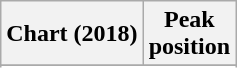<table class="wikitable plainrowheaders">
<tr>
<th>Chart (2018)</th>
<th>Peak<br>position</th>
</tr>
<tr>
</tr>
<tr>
</tr>
</table>
